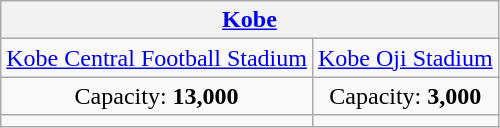<table class="wikitable" style="text-align:center">
<tr>
<th colspan="2"><a href='#'>Kobe</a></th>
</tr>
<tr>
<td><a href='#'>Kobe Central Football Stadium</a></td>
<td><a href='#'>Kobe Oji Stadium</a></td>
</tr>
<tr>
<td>Capacity: <strong>13,000</strong></td>
<td>Capacity: <strong>3,000</strong></td>
</tr>
<tr>
<td></td>
<td></td>
</tr>
</table>
